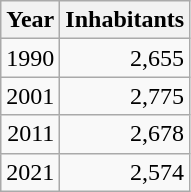<table cellspacing="0" cellpadding="0">
<tr>
<td valign="top"><br><table class="wikitable sortable zebra hintergrundfarbe5">
<tr>
<th>Year</th>
<th>Inhabitants</th>
</tr>
<tr align="right">
<td>1990</td>
<td>2,655</td>
</tr>
<tr align="right">
<td>2001</td>
<td>2,775</td>
</tr>
<tr align="right">
<td>2011</td>
<td>2,678</td>
</tr>
<tr align="right">
<td>2021</td>
<td>2,574</td>
</tr>
</table>
</td>
</tr>
</table>
